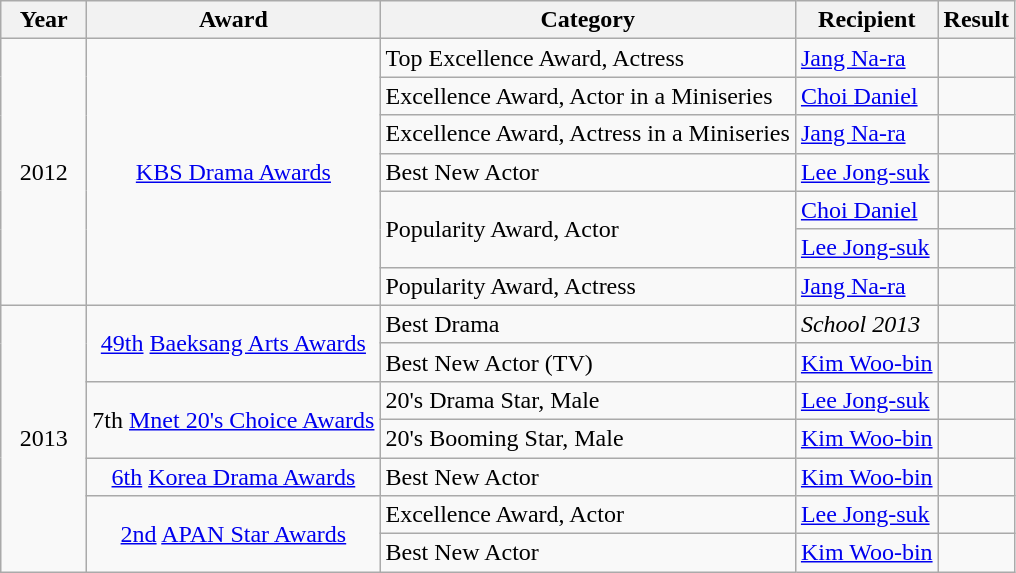<table class="wikitable">
<tr>
<th style="width:50px;">Year</th>
<th>Award</th>
<th>Category</th>
<th>Recipient</th>
<th>Result</th>
</tr>
<tr>
<td rowspan="7" style="text-align:center;">2012</td>
<td rowspan="7" style="text-align:center;"><a href='#'>KBS Drama Awards</a></td>
<td>Top Excellence Award, Actress</td>
<td><a href='#'>Jang Na-ra</a></td>
<td></td>
</tr>
<tr>
<td>Excellence Award, Actor in a Miniseries</td>
<td><a href='#'>Choi Daniel</a></td>
<td></td>
</tr>
<tr>
<td>Excellence Award, Actress in a Miniseries</td>
<td><a href='#'>Jang Na-ra</a></td>
<td></td>
</tr>
<tr>
<td>Best New Actor</td>
<td><a href='#'>Lee Jong-suk</a></td>
<td></td>
</tr>
<tr>
<td rowspan="2">Popularity Award, Actor</td>
<td><a href='#'>Choi Daniel</a></td>
<td></td>
</tr>
<tr>
<td><a href='#'>Lee Jong-suk</a></td>
<td></td>
</tr>
<tr>
<td>Popularity Award, Actress</td>
<td><a href='#'>Jang Na-ra</a></td>
<td></td>
</tr>
<tr>
<td rowspan="7" style="text-align:center;">2013</td>
<td rowspan="2" style="text-align:center;"><a href='#'>49th</a> <a href='#'>Baeksang Arts Awards</a></td>
<td>Best Drama</td>
<td><em>School 2013</em></td>
<td></td>
</tr>
<tr>
<td>Best New Actor (TV)</td>
<td><a href='#'>Kim Woo-bin</a></td>
<td></td>
</tr>
<tr>
<td rowspan="2" style="text-align:center;">7th <a href='#'>Mnet 20's Choice Awards</a></td>
<td>20's Drama Star, Male</td>
<td><a href='#'>Lee Jong-suk</a></td>
<td></td>
</tr>
<tr>
<td>20's Booming Star, Male</td>
<td><a href='#'>Kim Woo-bin</a></td>
<td></td>
</tr>
<tr>
<td style="text-align:center;"><a href='#'>6th</a> <a href='#'>Korea Drama Awards</a></td>
<td>Best New Actor</td>
<td><a href='#'>Kim Woo-bin</a></td>
<td></td>
</tr>
<tr>
<td rowspan="2" style="text-align:center;"><a href='#'>2nd</a> <a href='#'>APAN Star Awards</a></td>
<td>Excellence Award, Actor</td>
<td><a href='#'>Lee Jong-suk</a></td>
<td></td>
</tr>
<tr>
<td>Best New Actor</td>
<td><a href='#'>Kim Woo-bin</a></td>
<td></td>
</tr>
</table>
